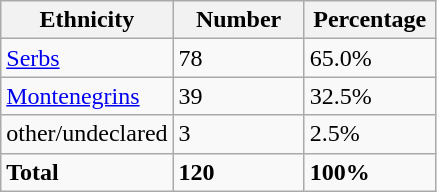<table class="wikitable">
<tr>
<th width="100px">Ethnicity</th>
<th width="80px">Number</th>
<th width="80px">Percentage</th>
</tr>
<tr>
<td><a href='#'>Serbs</a></td>
<td>78</td>
<td>65.0%</td>
</tr>
<tr>
<td><a href='#'>Montenegrins</a></td>
<td>39</td>
<td>32.5%</td>
</tr>
<tr>
<td>other/undeclared</td>
<td>3</td>
<td>2.5%</td>
</tr>
<tr>
<td><strong>Total</strong></td>
<td><strong>120</strong></td>
<td><strong>100%</strong></td>
</tr>
</table>
